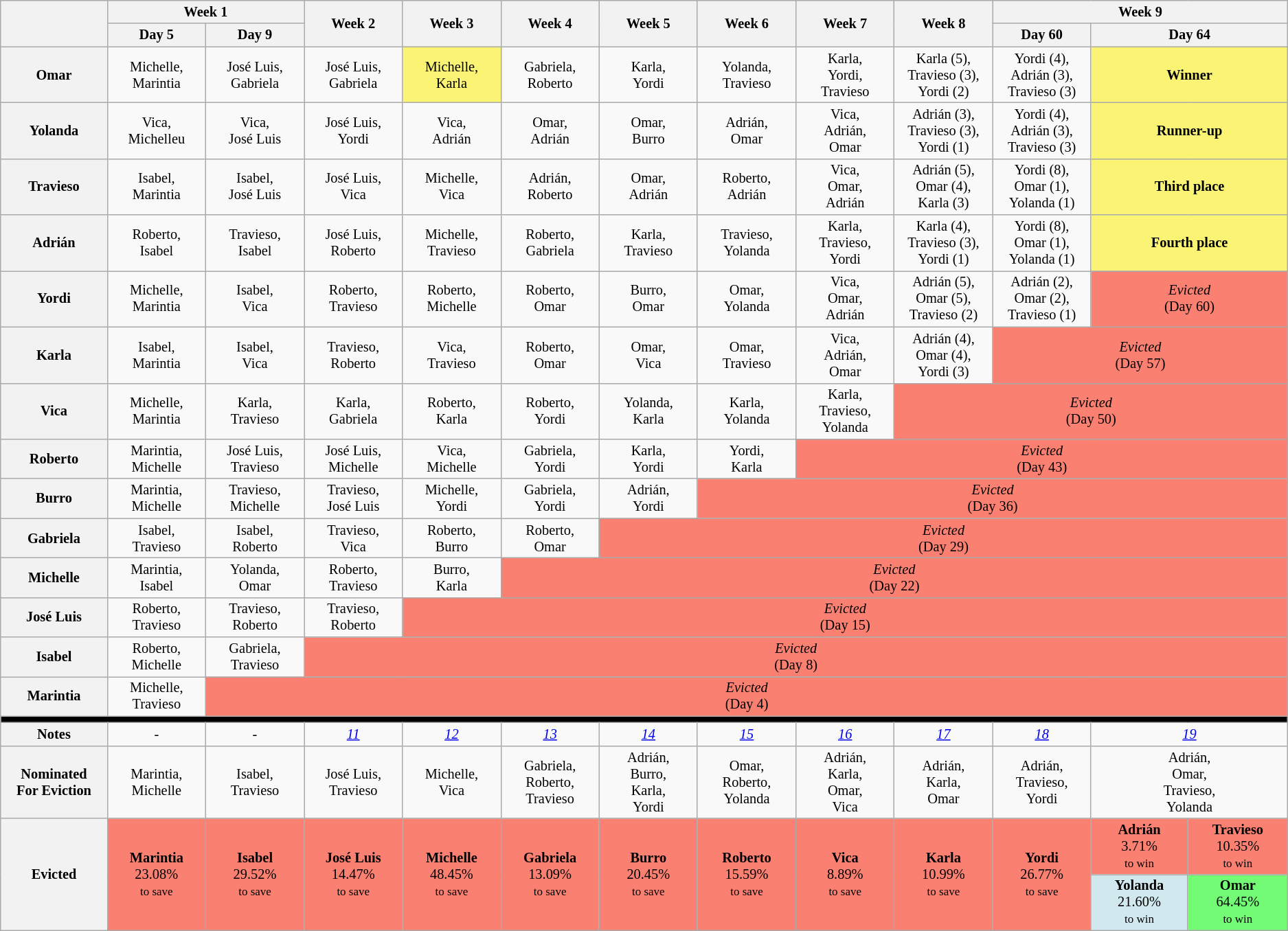<table class="wikitable" style="text-align:center; font-size:85%">
<tr>
<th style="width:5%" rowspan=2></th>
<th style="width:5%" colspan=2>Week 1</th>
<th style="width:5%" rowspan=2>Week 2</th>
<th style="width:5%" rowspan=2>Week 3</th>
<th style="width:5%" rowspan=2>Week 4</th>
<th style="width:5%" rowspan=2>Week 5</th>
<th style="width:5%" rowspan=2>Week 6</th>
<th style="width:5%" rowspan=2>Week 7</th>
<th style="width:5%" rowspan=2>Week 8</th>
<th style="width:5%" colspan=3>Week 9</th>
</tr>
<tr>
<th style="width:5%">Day 5</th>
<th style="width:5%">Day 9</th>
<th style="width:5%">Day 60</th>
<th style="width:10%" colspan=2>Day 64</th>
</tr>
<tr>
<th>Omar</th>
<td>Michelle,<br>Marintia</td>
<td>José Luis,<br>Gabriela</td>
<td>José Luis,<br>Gabriela</td>
<td style="background:#FBF373;">Michelle,<br>Karla</td>
<td>Gabriela,<br>Roberto</td>
<td>Karla,<br>Yordi</td>
<td>Yolanda,<br>Travieso</td>
<td>Karla,<br>Yordi,<br>Travieso</td>
<td>Karla (5),<br>Travieso (3),<br>Yordi (2)</td>
<td>Yordi (4),<br>Adrián (3),<br>Travieso (3)</td>
<td colspan=2 style="background:#FBF373;"><strong>Winner</strong></td>
</tr>
<tr>
<th>Yolanda</th>
<td>Vica,<br>Michelleu</td>
<td>Vica,<br>José Luis</td>
<td>José Luis,<br>Yordi</td>
<td>Vica,<br>Adrián</td>
<td>Omar,<br>Adrián</td>
<td>Omar,<br>Burro</td>
<td>Adrián,<br>Omar</td>
<td>Vica,<br>Adrián,<br>Omar</td>
<td>Adrián (3),<br>Travieso (3),<br>Yordi (1)</td>
<td>Yordi (4),<br>Adrián (3),<br>Travieso (3)</td>
<td colspan=2 style="background:#FBF373;"><strong>Runner-up</strong></td>
</tr>
<tr>
<th>Travieso</th>
<td>Isabel,<br>Marintia</td>
<td>Isabel,<br>José Luis</td>
<td>José Luis,<br>Vica</td>
<td>Michelle,<br>Vica</td>
<td>Adrián,<br>Roberto</td>
<td>Omar,<br>Adrián</td>
<td>Roberto,<br>Adrián</td>
<td>Vica,<br>Omar,<br>Adrián</td>
<td>Adrián (5),<br>Omar (4),<br>Karla (3)</td>
<td>Yordi (8),<br>Omar (1),<br>Yolanda (1)</td>
<td colspan=2 style="background:#FBF373;"><strong>Third place</strong></td>
</tr>
<tr>
<th>Adrián</th>
<td>Roberto,<br>Isabel</td>
<td>Travieso,<br>Isabel</td>
<td>José Luis,<br>Roberto</td>
<td>Michelle,<br>Travieso</td>
<td>Roberto,<br>Gabriela</td>
<td>Karla,<br>Travieso</td>
<td>Travieso,<br>Yolanda</td>
<td>Karla,<br>Travieso,<br>Yordi</td>
<td>Karla (4),<br>Travieso (3),<br>Yordi (1)</td>
<td>Yordi (8),<br>Omar (1),<br>Yolanda (1)</td>
<td colspan=2 style="background:#FBF373;"><strong>Fourth place</strong></td>
</tr>
<tr>
<th>Yordi</th>
<td>Michelle,<br>Marintia</td>
<td>Isabel,<br>Vica</td>
<td>Roberto,<br>Travieso</td>
<td>Roberto,<br>Michelle</td>
<td>Roberto,<br>Omar</td>
<td>Burro,<br>Omar</td>
<td>Omar,<br>Yolanda</td>
<td>Vica,<br>Omar,<br>Adrián</td>
<td>Adrián (5),<br>Omar (5),<br>Travieso (2)</td>
<td>Adrián (2),<br>Omar (2),<br>Travieso (1)</td>
<td style="background:#FA8072" colspan=2><em>Evicted</em><br>(Day 60)</td>
</tr>
<tr>
<th>Karla</th>
<td>Isabel,<br>Marintia</td>
<td>Isabel,<br>Vica</td>
<td>Travieso,<br>Roberto</td>
<td>Vica,<br>Travieso</td>
<td>Roberto,<br>Omar</td>
<td>Omar,<br>Vica</td>
<td>Omar,<br>Travieso</td>
<td>Vica,<br>Adrián,<br>Omar</td>
<td>Adrián (4),<br>Omar (4),<br>Yordi (3)</td>
<td style="background:#FA8072" colspan=3><em>Evicted</em><br>(Day 57)</td>
</tr>
<tr>
<th>Vica</th>
<td>Michelle,<br>Marintia</td>
<td>Karla,<br>Travieso</td>
<td>Karla,<br>Gabriela</td>
<td>Roberto,<br>Karla</td>
<td>Roberto,<br>Yordi</td>
<td>Yolanda,<br>Karla</td>
<td>Karla,<br>Yolanda</td>
<td>Karla,<br>Travieso,<br>Yolanda</td>
<td style="background:#FA8072" colspan=4><em>Evicted</em><br>(Day 50)</td>
</tr>
<tr>
<th>Roberto</th>
<td>Marintia,<br>Michelle</td>
<td>José Luis,<br>Travieso</td>
<td>José Luis,<br>Michelle</td>
<td>Vica,<br>Michelle</td>
<td>Gabriela,<br>Yordi</td>
<td>Karla,<br>Yordi</td>
<td>Yordi,<br>Karla</td>
<td style="background:#FA8072" colspan=5><em>Evicted</em><br>(Day 43)</td>
</tr>
<tr>
<th>Burro</th>
<td>Marintia,<br>Michelle</td>
<td>Travieso,<br>Michelle</td>
<td>Travieso,<br>José Luis</td>
<td>Michelle,<br>Yordi</td>
<td>Gabriela,<br>Yordi</td>
<td>Adrián,<br>Yordi</td>
<td style="background:#FA8072" colspan=6><em>Evicted</em><br>(Day 36)</td>
</tr>
<tr>
<th>Gabriela</th>
<td>Isabel,<br>Travieso</td>
<td>Isabel,<br>Roberto</td>
<td>Travieso,<br>Vica</td>
<td>Roberto,<br>Burro</td>
<td>Roberto,<br>Omar</td>
<td style="background:#FA8072" colspan=7><em>Evicted</em><br>(Day 29)</td>
</tr>
<tr>
<th>Michelle</th>
<td>Marintia,<br>Isabel</td>
<td>Yolanda,<br>Omar</td>
<td>Roberto,<br>Travieso</td>
<td>Burro,<br>Karla</td>
<td style="background:#FA8072" colspan=8><em>Evicted</em><br>(Day 22)</td>
</tr>
<tr>
<th>José Luis</th>
<td>Roberto,<br>Travieso</td>
<td>Travieso,<br>Roberto</td>
<td>Travieso,<br>Roberto</td>
<td style="background:#FA8072" colspan=9><em>Evicted</em><br>(Day 15)</td>
</tr>
<tr>
<th>Isabel</th>
<td>Roberto,<br>Michelle</td>
<td>Gabriela,<br>Travieso</td>
<td style="background:#FA8072" colspan=10><em>Evicted</em><br>(Day 8)</td>
</tr>
<tr>
<th>Marintia</th>
<td>Michelle,<br>Travieso</td>
<td style="background:#FA8072" colspan=11><em>Evicted</em><br>(Day 4)</td>
</tr>
<tr>
<td style="background:#000000" colspan=13></td>
</tr>
<tr>
<th>Notes</th>
<td>-</td>
<td>-</td>
<td><em><a href='#'>11</a></em></td>
<td><em><a href='#'>12</a></em></td>
<td><em><a href='#'>13</a></em></td>
<td><em><a href='#'>14</a></em></td>
<td><em><a href='#'>15</a></em></td>
<td><em><a href='#'>16</a></em></td>
<td><em><a href='#'>17</a></em></td>
<td><em><a href='#'>18</a></em></td>
<td colspan=2><em><a href='#'>19</a></em></td>
</tr>
<tr>
<th>Nominated<br>For Eviction</th>
<td>Marintia,<br>Michelle</td>
<td>Isabel,<br>Travieso</td>
<td>José Luis,<br>Travieso</td>
<td>Michelle,<br>Vica</td>
<td>Gabriela,<br>Roberto,<br>Travieso</td>
<td>Adrián,<br>Burro,<br>Karla,<br>Yordi</td>
<td>Omar,<br>Roberto,<br>Yolanda</td>
<td>Adrián,<br>Karla,<br>Omar,<br>Vica</td>
<td>Adrián,<br>Karla,<br>Omar</td>
<td>Adrián,<br>Travieso,<br>Yordi</td>
<td colspan=2>Adrián,<br>Omar,<br>Travieso,<br>Yolanda</td>
</tr>
<tr>
<th rowspan=2>Evicted</th>
<td style="background:#FA8072" rowspan=2><strong>Marintia</strong><br>23.08%<br><small>to save</small></td>
<td style="background:#FA8072" rowspan=2><strong>Isabel</strong><br>29.52%<br><small>to save</small></td>
<td style="background:#FA8072" rowspan=2><strong>José Luis</strong><br>14.47%<br><small>to save</small></td>
<td style="background:#FA8072" rowspan=2><strong>Michelle</strong><br>48.45%<br><small>to save</small></td>
<td style="background:#FA8072" rowspan=2><strong>Gabriela</strong><br>13.09%<br><small>to save</small></td>
<td style="background:#FA8072" rowspan=2><strong>Burro</strong><br>20.45%<br><small>to save</small></td>
<td style="background:#FA8072" rowspan=2><strong>Roberto</strong><br>15.59%<br><small>to save</small></td>
<td style="background:#FA8072" rowspan=2><strong>Vica</strong><br>8.89%<br><small>to save</small></td>
<td style="background:#FA8072" rowspan=2><strong>Karla</strong><br>10.99%<br><small>to save</small></td>
<td style="background:#FA8072" rowspan=2><strong>Yordi</strong><br>26.77%<br><small>to save</small></td>
<td style="background:#FA8072"><strong>Adrián</strong><br>3.71%<br><small>to win</small></td>
<td style="background:#FA8072"><strong>Travieso</strong><br>10.35%<br><small>to win</small></td>
</tr>
<tr>
<td style="background:#D1E8EF"><strong>Yolanda</strong><br>21.60%<br><small>to win</small></td>
<td style="background:#73FB76"><strong>Omar</strong><br>64.45%<br><small>to win</small></td>
</tr>
</table>
